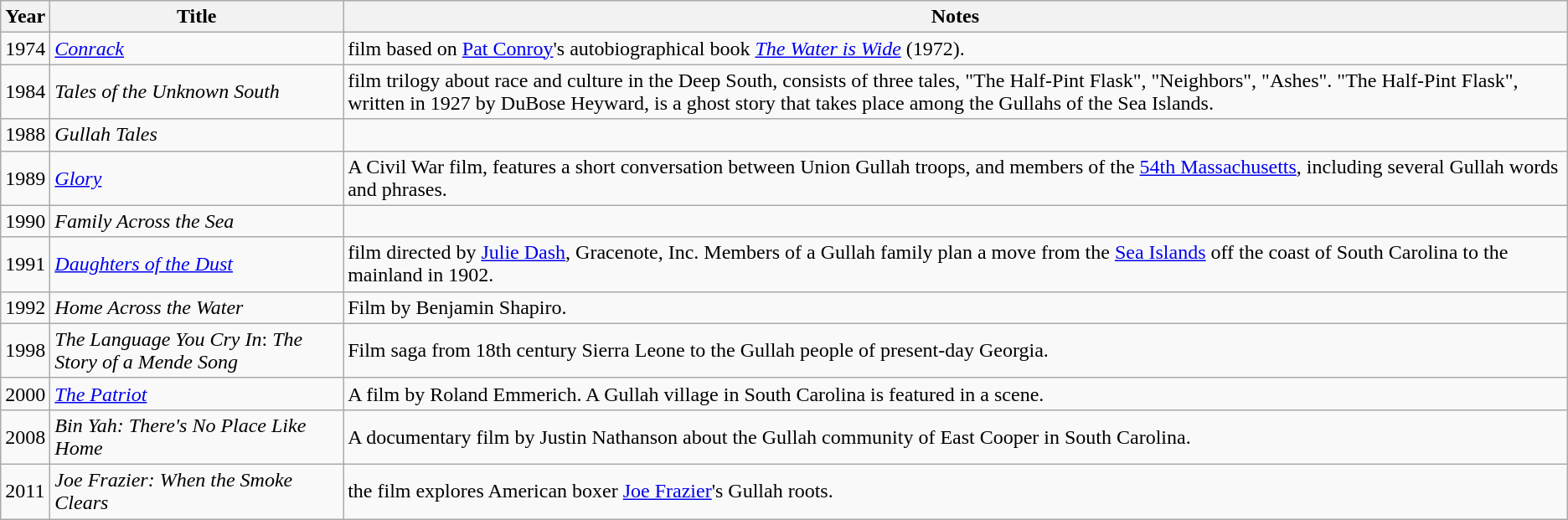<table class="wikitable sortable">
<tr>
<th>Year</th>
<th>Title</th>
<th>Notes</th>
</tr>
<tr>
<td>1974</td>
<td><em><a href='#'>Conrack</a></em></td>
<td>film based on <a href='#'>Pat Conroy</a>'s autobiographical book <em><a href='#'>The Water is Wide</a></em> (1972).</td>
</tr>
<tr>
<td>1984</td>
<td><em>Tales of the Unknown South</em></td>
<td>film trilogy about race and culture in the Deep South, consists of three tales, "The Half-Pint Flask", "Neighbors", "Ashes". "The Half-Pint Flask", written in 1927 by DuBose Heyward, is a ghost story that takes place among the Gullahs of the Sea Islands.</td>
</tr>
<tr>
<td>1988</td>
<td><em>Gullah Tales</em></td>
<td></td>
</tr>
<tr>
<td>1989</td>
<td><em><a href='#'>Glory</a></em></td>
<td>A Civil War film, features a short conversation between Union Gullah troops, and members of the <a href='#'>54th Massachusetts</a>, including several Gullah words and phrases.</td>
</tr>
<tr>
<td>1990</td>
<td><em>Family Across the Sea</em></td>
<td></td>
</tr>
<tr>
<td>1991</td>
<td><em><a href='#'>Daughters of the Dust</a></em></td>
<td>film directed by <a href='#'>Julie Dash</a>, Gracenote, Inc. Members of a Gullah family plan a move from the <a href='#'>Sea Islands</a> off the coast of South Carolina to the mainland in 1902.</td>
</tr>
<tr>
<td>1992</td>
<td><em>Home Across the Water</em></td>
<td>Film by Benjamin Shapiro.</td>
</tr>
<tr>
<td>1998</td>
<td><em>The Language You Cry In</em>: <em>The Story of a Mende Song</em></td>
<td>Film saga from 18th century Sierra Leone to the Gullah people of present-day Georgia.</td>
</tr>
<tr>
<td>2000</td>
<td><em><a href='#'>The Patriot</a></em></td>
<td>A film by Roland Emmerich. A Gullah village in South Carolina is featured in a scene.</td>
</tr>
<tr>
<td>2008</td>
<td><em>Bin Yah: There's No Place Like Home</em></td>
<td>A documentary film by Justin Nathanson about the Gullah community of East Cooper in South Carolina.</td>
</tr>
<tr>
<td>2011</td>
<td><em>Joe Frazier: When the Smoke Clears</em></td>
<td>the film explores American boxer <a href='#'>Joe Frazier</a>'s Gullah roots.</td>
</tr>
</table>
